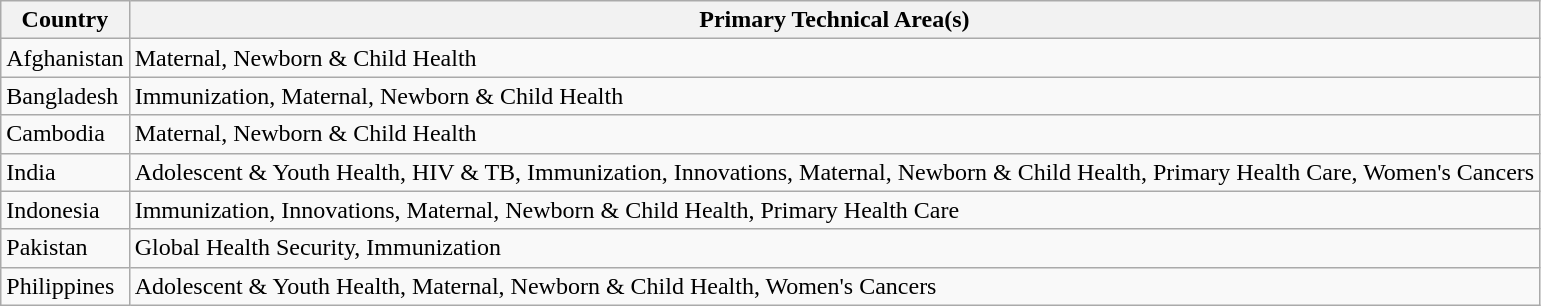<table class="wikitable">
<tr>
<th>Country</th>
<th>Primary Technical Area(s)</th>
</tr>
<tr>
<td>Afghanistan</td>
<td>Maternal, Newborn & Child Health</td>
</tr>
<tr>
<td>Bangladesh</td>
<td>Immunization, Maternal, Newborn & Child Health</td>
</tr>
<tr>
<td>Cambodia</td>
<td>Maternal, Newborn & Child Health</td>
</tr>
<tr>
<td>India</td>
<td>Adolescent & Youth Health, HIV & TB, Immunization, Innovations, Maternal, Newborn & Child Health, Primary Health Care, Women's Cancers</td>
</tr>
<tr>
<td>Indonesia</td>
<td>Immunization, Innovations, Maternal, Newborn & Child Health, Primary Health Care</td>
</tr>
<tr>
<td>Pakistan</td>
<td>Global Health Security, Immunization</td>
</tr>
<tr>
<td>Philippines</td>
<td>Adolescent & Youth Health, Maternal, Newborn & Child Health, Women's Cancers</td>
</tr>
</table>
